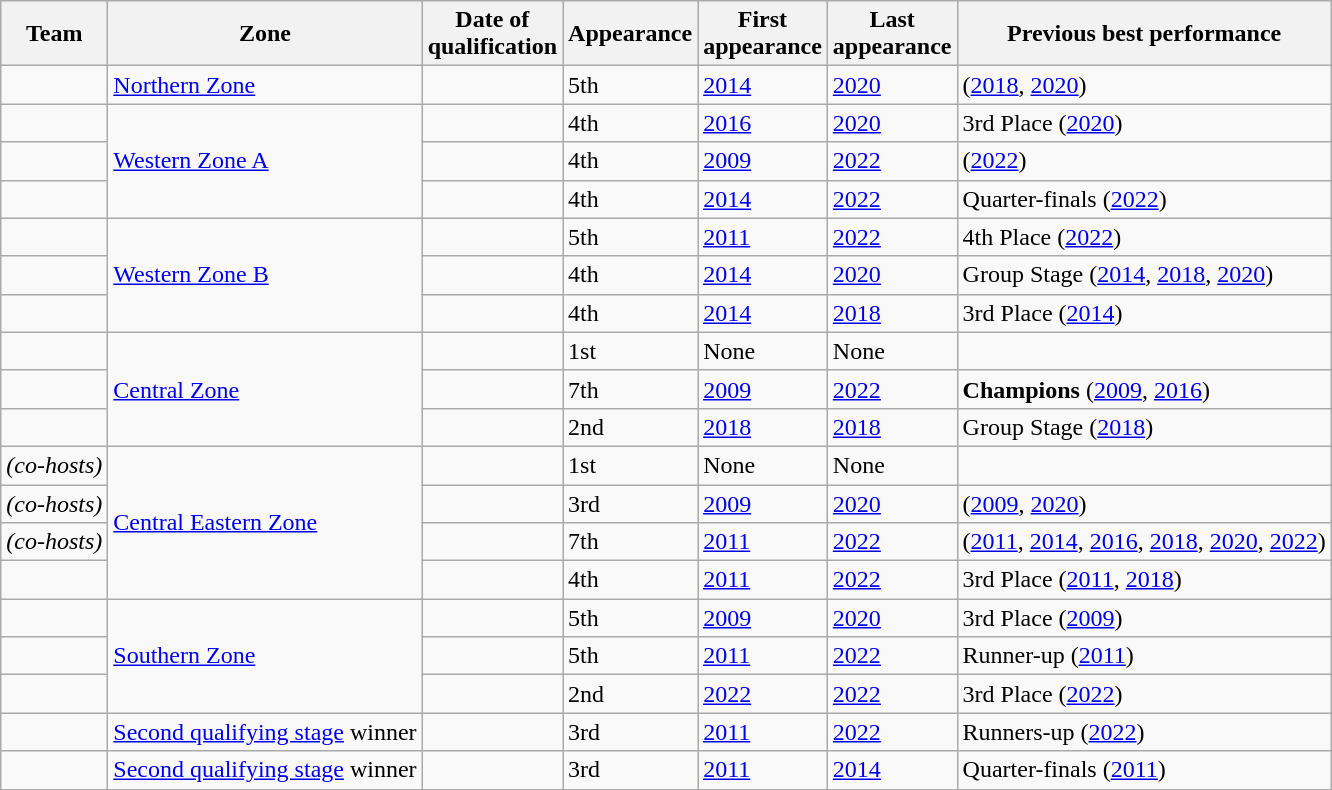<table class="wikitable sortable" style="text-align: left;">
<tr>
<th>Team</th>
<th>Zone</th>
<th>Date of<br>qualification</th>
<th data-sort-type="number">Appearance</th>
<th>First<br>appearance</th>
<th>Last<br>appearance</th>
<th>Previous best performance</th>
</tr>
<tr>
<td></td>
<td><a href='#'>Northern Zone</a></td>
<td></td>
<td>5th</td>
<td><a href='#'>2014</a></td>
<td><a href='#'>2020</a></td>
<td><strong></strong> (<a href='#'>2018</a>, <a href='#'>2020</a>)</td>
</tr>
<tr>
<td></td>
<td rowspan="3"><a href='#'>Western Zone A</a></td>
<td></td>
<td>4th</td>
<td><a href='#'>2016</a></td>
<td><a href='#'>2020</a></td>
<td>3rd Place (<a href='#'>2020</a>)</td>
</tr>
<tr>
<td></td>
<td></td>
<td>4th</td>
<td><a href='#'>2009</a></td>
<td><a href='#'>2022</a></td>
<td><strong></strong> (<a href='#'>2022</a>)</td>
</tr>
<tr>
<td></td>
<td></td>
<td>4th</td>
<td><a href='#'>2014</a></td>
<td><a href='#'>2022</a></td>
<td>Quarter-finals (<a href='#'>2022</a>)</td>
</tr>
<tr>
<td></td>
<td rowspan="3"><a href='#'>Western Zone B</a></td>
<td></td>
<td>5th</td>
<td><a href='#'>2011</a></td>
<td><a href='#'>2022</a></td>
<td>4th Place (<a href='#'>2022</a>)</td>
</tr>
<tr>
<td></td>
<td></td>
<td>4th</td>
<td><a href='#'>2014</a></td>
<td><a href='#'>2020</a></td>
<td>Group Stage (<a href='#'>2014</a>, <a href='#'>2018</a>, <a href='#'>2020</a>)</td>
</tr>
<tr>
<td></td>
<td></td>
<td>4th</td>
<td><a href='#'>2014</a></td>
<td><a href='#'>2018</a></td>
<td>3rd Place (<a href='#'>2014</a>)</td>
</tr>
<tr>
<td></td>
<td rowspan="3"><a href='#'>Central Zone</a></td>
<td></td>
<td>1st</td>
<td>None</td>
<td>None</td>
<td></td>
</tr>
<tr>
<td></td>
<td></td>
<td>7th</td>
<td><a href='#'>2009</a></td>
<td><a href='#'>2022</a></td>
<td><strong>Champions</strong> (<a href='#'>2009</a>, <a href='#'>2016</a>)</td>
</tr>
<tr>
<td></td>
<td></td>
<td>2nd</td>
<td><a href='#'>2018</a></td>
<td><a href='#'>2018</a></td>
<td>Group Stage (<a href='#'>2018</a>)</td>
</tr>
<tr>
<td> <em>(co-hosts)</em></td>
<td rowspan="4"><a href='#'>Central Eastern Zone</a></td>
<td></td>
<td>1st</td>
<td>None</td>
<td>None</td>
<td></td>
</tr>
<tr>
<td> <em>(co-hosts)</em></td>
<td></td>
<td>3rd</td>
<td><a href='#'>2009</a></td>
<td><a href='#'>2020</a></td>
<td> (<a href='#'>2009</a>, <a href='#'>2020</a>)</td>
</tr>
<tr>
<td> <em>(co-hosts)</em></td>
<td></td>
<td>7th</td>
<td><a href='#'>2011</a></td>
<td><a href='#'>2022</a></td>
<td> (<a href='#'>2011</a>, <a href='#'>2014</a>, <a href='#'>2016</a>, <a href='#'>2018</a>, <a href='#'>2020</a>, <a href='#'>2022</a>)</td>
</tr>
<tr>
<td></td>
<td></td>
<td>4th</td>
<td><a href='#'>2011</a></td>
<td><a href='#'>2022</a></td>
<td>3rd Place (<a href='#'>2011</a>, <a href='#'>2018</a>)</td>
</tr>
<tr>
<td></td>
<td rowspan="3"><a href='#'>Southern Zone</a></td>
<td></td>
<td>5th</td>
<td><a href='#'>2009</a></td>
<td><a href='#'>2020</a></td>
<td>3rd Place (<a href='#'>2009</a>)</td>
</tr>
<tr>
<td></td>
<td></td>
<td>5th</td>
<td><a href='#'>2011</a></td>
<td><a href='#'>2022</a></td>
<td>Runner-up (<a href='#'>2011</a>)</td>
</tr>
<tr>
<td></td>
<td></td>
<td>2nd</td>
<td><a href='#'>2022</a></td>
<td><a href='#'>2022</a></td>
<td>3rd Place (<a href='#'>2022</a>)</td>
</tr>
<tr>
<td></td>
<td><a href='#'>Second qualifying stage</a> winner</td>
<td></td>
<td>3rd</td>
<td><a href='#'>2011</a></td>
<td><a href='#'>2022</a></td>
<td>Runners-up (<a href='#'>2022</a>)</td>
</tr>
<tr>
<td></td>
<td><a href='#'>Second qualifying stage</a> winner</td>
<td></td>
<td>3rd</td>
<td><a href='#'>2011</a></td>
<td><a href='#'>2014</a></td>
<td>Quarter-finals (<a href='#'>2011</a>)</td>
</tr>
</table>
